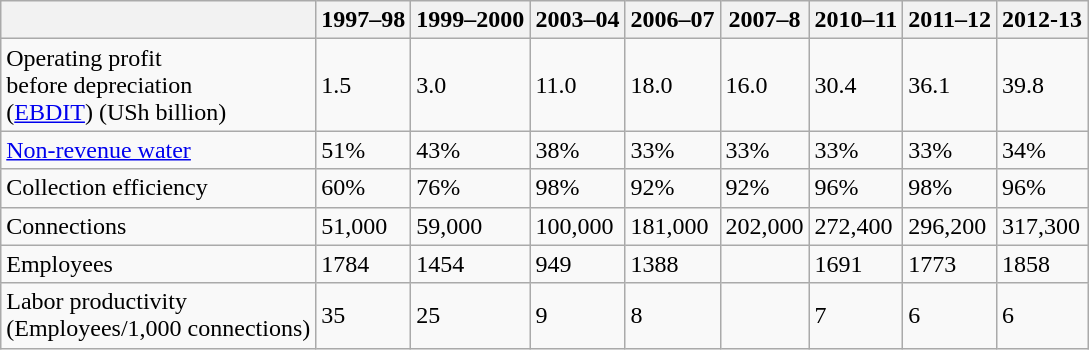<table class="wikitable">
<tr>
<th colspan=1></th>
<th>1997–98<br></th>
<th>1999–2000<br></th>
<th>2003–04<br></th>
<th>2006–07<br></th>
<th>2007–8<br></th>
<th>2010–11<br></th>
<th>2011–12<br></th>
<th>2012-13<br></th>
</tr>
<tr>
<td>Operating profit <br> before depreciation <br>(<a href='#'>EBDIT</a>) (USh billion)</td>
<td>1.5</td>
<td>3.0</td>
<td>11.0</td>
<td>18.0</td>
<td>16.0</td>
<td>30.4</td>
<td>36.1</td>
<td>39.8</td>
</tr>
<tr>
<td><a href='#'>Non-revenue water</a></td>
<td>51%</td>
<td>43%</td>
<td>38%</td>
<td>33%</td>
<td>33%</td>
<td>33%</td>
<td>33%</td>
<td>34%</td>
</tr>
<tr>
<td>Collection efficiency</td>
<td>60%</td>
<td>76%</td>
<td>98%</td>
<td>92%</td>
<td>92%</td>
<td>96%</td>
<td>98%</td>
<td>96%</td>
</tr>
<tr>
<td>Connections</td>
<td>51,000</td>
<td>59,000</td>
<td>100,000</td>
<td>181,000</td>
<td>202,000</td>
<td>272,400</td>
<td>296,200</td>
<td>317,300</td>
</tr>
<tr>
<td>Employees</td>
<td>1784</td>
<td>1454</td>
<td>949</td>
<td>1388</td>
<td></td>
<td>1691</td>
<td>1773</td>
<td>1858</td>
</tr>
<tr>
<td>Labor productivity<br>(Employees/1,000 connections)</td>
<td>35</td>
<td>25</td>
<td>9</td>
<td>8</td>
<td></td>
<td>7</td>
<td>6</td>
<td>6</td>
</tr>
</table>
